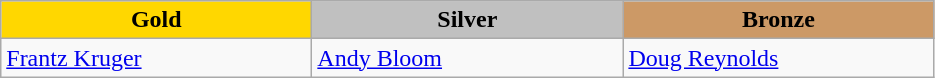<table class="wikitable" style="text-align:left">
<tr align="center">
<td width=200 bgcolor=gold><strong>Gold</strong></td>
<td width=200 bgcolor=silver><strong>Silver</strong></td>
<td width=200 bgcolor=CC9966><strong>Bronze</strong></td>
</tr>
<tr>
<td><a href='#'>Frantz Kruger</a><br><em></em></td>
<td><a href='#'>Andy Bloom</a><br><em></em></td>
<td><a href='#'>Doug Reynolds</a><br><em></em></td>
</tr>
</table>
